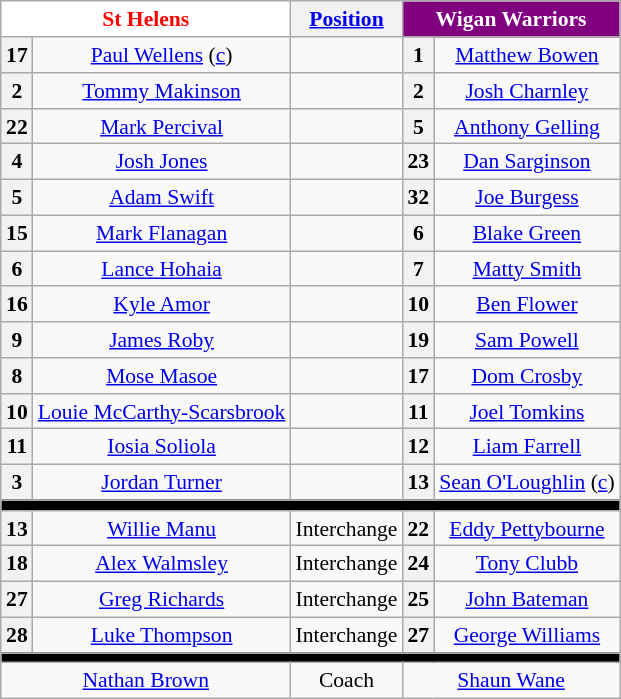<table class="wikitable" style="float:right; font-size:90%;">
<tr>
<th colspan="2"  style="width:138px; background:white; color:red; border:2px white;"><strong>St Helens</strong></th>
<th><a href='#'>Position</a></th>
<th colspan="2"  style="width:138px; background:purple; color:white; border:2px white;"><strong>Wigan Warriors</strong></th>
</tr>
<tr>
<th>17</th>
<td style="text-align:center;"> <a href='#'>Paul Wellens</a> (<a href='#'>c</a>)</td>
<td style="text-align:center;"></td>
<th>1</th>
<td style="text-align:center;"> <a href='#'>Matthew Bowen</a></td>
</tr>
<tr>
<th>2</th>
<td style="text-align:center;"> <a href='#'>Tommy Makinson</a></td>
<td style="text-align:center;"></td>
<th>2</th>
<td style="text-align:center;"> <a href='#'>Josh Charnley</a></td>
</tr>
<tr>
<th>22</th>
<td style="text-align:center;"> <a href='#'>Mark Percival</a></td>
<td style="text-align:center;"></td>
<th>5</th>
<td style="text-align:center;"> <a href='#'>Anthony Gelling</a></td>
</tr>
<tr>
<th>4</th>
<td style="text-align:center;"> <a href='#'>Josh Jones</a></td>
<td style="text-align:center;"></td>
<th>23</th>
<td style="text-align:center;"> <a href='#'>Dan Sarginson</a></td>
</tr>
<tr>
<th>5</th>
<td style="text-align:center;"> <a href='#'>Adam Swift</a></td>
<td style="text-align:center;"></td>
<th>32</th>
<td style="text-align:center;"> <a href='#'>Joe Burgess</a></td>
</tr>
<tr>
<th>15</th>
<td style="text-align:center;"> <a href='#'>Mark Flanagan</a></td>
<td style="text-align:center;"></td>
<th>6</th>
<td style="text-align:center;"> <a href='#'>Blake Green</a></td>
</tr>
<tr>
<th>6</th>
<td style="text-align:center;"> <a href='#'>Lance Hohaia</a></td>
<td style="text-align:center;"></td>
<th>7</th>
<td style="text-align:center;"> <a href='#'>Matty Smith</a></td>
</tr>
<tr>
<th>16</th>
<td style="text-align:center;"> <a href='#'>Kyle Amor</a></td>
<td style="text-align:center;"></td>
<th>10</th>
<td style="text-align:center;"> <a href='#'>Ben Flower</a></td>
</tr>
<tr>
<th>9</th>
<td style="text-align:center;"> <a href='#'>James Roby</a></td>
<td style="text-align:center;"></td>
<th>19</th>
<td style="text-align:center;"> <a href='#'>Sam Powell</a></td>
</tr>
<tr>
<th>8</th>
<td style="text-align:center;"> <a href='#'>Mose Masoe</a></td>
<td style="text-align:center;"></td>
<th>17</th>
<td style="text-align:center;"> <a href='#'>Dom Crosby</a></td>
</tr>
<tr>
<th>10</th>
<td style="text-align:center;"> <a href='#'>Louie McCarthy-Scarsbrook</a></td>
<td style="text-align:center;"></td>
<th>11</th>
<td style="text-align:center;"> <a href='#'>Joel Tomkins</a></td>
</tr>
<tr>
<th>11</th>
<td style="text-align:center;"> <a href='#'>Iosia Soliola</a></td>
<td style="text-align:center;"></td>
<th>12</th>
<td style="text-align:center;"> <a href='#'>Liam Farrell</a></td>
</tr>
<tr>
<th>3</th>
<td style="text-align:center;"> <a href='#'>Jordan Turner</a></td>
<td style="text-align:center;"></td>
<th>13</th>
<td style="text-align:center;"> <a href='#'>Sean O'Loughlin</a>  (<a href='#'>c</a>)</td>
</tr>
<tr>
<td style=background:black; colspan=5></td>
</tr>
<tr>
<th>13</th>
<td style="text-align:center;"> <a href='#'>Willie Manu</a></td>
<td style="text-align:center;">Interchange</td>
<th>22</th>
<td style="text-align:center;"> <a href='#'>Eddy Pettybourne</a></td>
</tr>
<tr>
<th>18</th>
<td style="text-align:center;"> <a href='#'>Alex Walmsley</a></td>
<td style="text-align:center;">Interchange</td>
<th>24</th>
<td style="text-align:center;"> <a href='#'>Tony Clubb</a></td>
</tr>
<tr>
<th>27</th>
<td style="text-align:center;"> <a href='#'>Greg Richards</a></td>
<td style="text-align:center;">Interchange</td>
<th>25</th>
<td style="text-align:center;"> <a href='#'>John Bateman</a></td>
</tr>
<tr>
<th>28</th>
<td style="text-align:center;"> <a href='#'>Luke Thompson</a></td>
<td style="text-align:center;">Interchange</td>
<th>27</th>
<td style="text-align:center;"> <a href='#'>George Williams</a></td>
</tr>
<tr>
<td style=background:black; colspan=5></td>
</tr>
<tr>
<td colspan="2" style="text-align:center;"> <a href='#'>Nathan Brown</a></td>
<td style="text-align:center;">Coach</td>
<td colspan="2" style="text-align:center;"> <a href='#'>Shaun Wane</a></td>
</tr>
</table>
